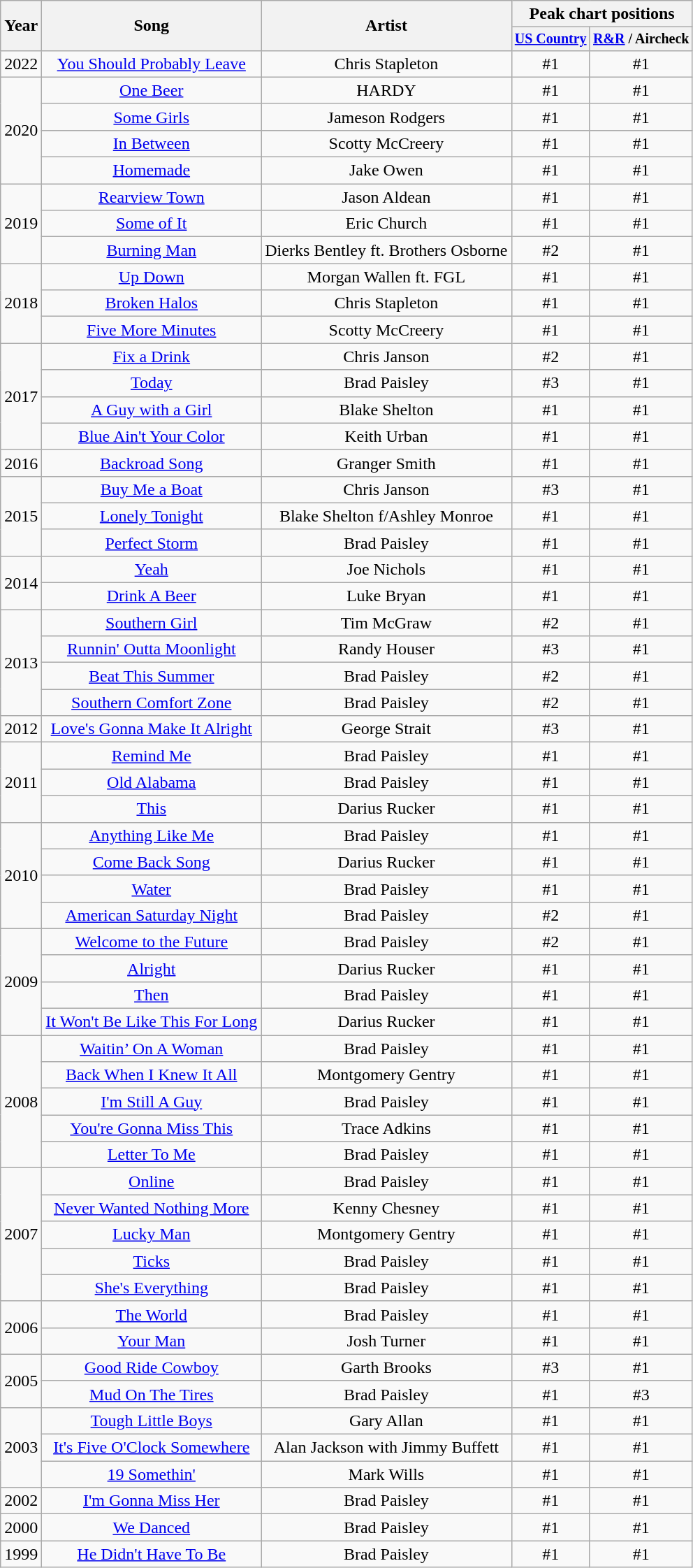<table class="wikitable" style="text-align:center;">
<tr>
<th rowspan="2">Year</th>
<th rowspan="2">Song</th>
<th rowspan="2">Artist</th>
<th colspan="2">Peak chart positions</th>
</tr>
<tr style="font-size:smaller;">
<th><a href='#'>US Country</a></th>
<th><a href='#'>R&R</a> / Aircheck</th>
</tr>
<tr>
<td rowspan ="1">2022</td>
<td><a href='#'>You Should Probably Leave</a></td>
<td>Chris Stapleton</td>
<td>#1</td>
<td>#1</td>
</tr>
<tr>
<td rowspan ="4">2020</td>
<td><a href='#'>One Beer</a></td>
<td>HARDY</td>
<td>#1</td>
<td>#1</td>
</tr>
<tr>
<td><a href='#'>Some Girls</a></td>
<td>Jameson Rodgers</td>
<td>#1</td>
<td>#1</td>
</tr>
<tr>
<td><a href='#'>In Between</a></td>
<td>Scotty McCreery</td>
<td>#1</td>
<td>#1</td>
</tr>
<tr>
<td><a href='#'>Homemade</a></td>
<td>Jake Owen</td>
<td>#1</td>
<td>#1</td>
</tr>
<tr>
<td rowspan ="3">2019</td>
<td><a href='#'>Rearview Town</a></td>
<td>Jason Aldean</td>
<td>#1</td>
<td>#1</td>
</tr>
<tr>
<td><a href='#'>Some of It</a></td>
<td>Eric Church</td>
<td>#1</td>
<td>#1</td>
</tr>
<tr>
<td><a href='#'>Burning Man</a></td>
<td>Dierks Bentley ft. Brothers Osborne</td>
<td>#2</td>
<td>#1</td>
</tr>
<tr>
<td rowspan ="3">2018</td>
<td><a href='#'>Up Down</a></td>
<td>Morgan Wallen ft. FGL</td>
<td>#1</td>
<td>#1</td>
</tr>
<tr>
<td><a href='#'>Broken Halos</a></td>
<td>Chris Stapleton</td>
<td>#1</td>
<td>#1</td>
</tr>
<tr>
<td><a href='#'>Five More Minutes</a></td>
<td>Scotty McCreery</td>
<td>#1</td>
<td>#1</td>
</tr>
<tr>
<td rowspan ="4">2017</td>
<td><a href='#'>Fix a Drink</a></td>
<td>Chris Janson</td>
<td>#2</td>
<td>#1</td>
</tr>
<tr>
<td><a href='#'>Today</a></td>
<td>Brad Paisley</td>
<td>#3</td>
<td>#1</td>
</tr>
<tr>
<td><a href='#'>A Guy with a Girl</a></td>
<td>Blake Shelton</td>
<td>#1</td>
<td>#1</td>
</tr>
<tr>
<td><a href='#'>Blue Ain't Your Color</a></td>
<td>Keith Urban</td>
<td>#1</td>
<td>#1</td>
</tr>
<tr>
<td rowspan ="1">2016</td>
<td><a href='#'>Backroad Song</a></td>
<td>Granger Smith</td>
<td>#1</td>
<td>#1</td>
</tr>
<tr>
<td rowspan ="3">2015</td>
<td><a href='#'>Buy Me a Boat</a></td>
<td>Chris Janson</td>
<td>#3</td>
<td>#1</td>
</tr>
<tr>
<td><a href='#'>Lonely Tonight</a></td>
<td>Blake Shelton f/Ashley Monroe</td>
<td>#1</td>
<td>#1</td>
</tr>
<tr>
<td><a href='#'>Perfect Storm</a></td>
<td>Brad Paisley</td>
<td>#1</td>
<td>#1</td>
</tr>
<tr>
<td rowspan ="2">2014</td>
<td><a href='#'>Yeah</a></td>
<td>Joe Nichols</td>
<td>#1</td>
<td>#1</td>
</tr>
<tr>
<td><a href='#'>Drink A Beer</a></td>
<td>Luke Bryan</td>
<td>#1</td>
<td>#1</td>
</tr>
<tr>
<td rowspan ="4">2013</td>
<td><a href='#'>Southern Girl</a></td>
<td>Tim McGraw</td>
<td>#2</td>
<td>#1</td>
</tr>
<tr>
<td><a href='#'>Runnin' Outta Moonlight</a></td>
<td>Randy Houser</td>
<td>#3</td>
<td>#1</td>
</tr>
<tr>
<td><a href='#'>Beat This Summer</a></td>
<td>Brad Paisley</td>
<td>#2</td>
<td>#1</td>
</tr>
<tr>
<td><a href='#'>Southern Comfort Zone</a></td>
<td>Brad Paisley</td>
<td>#2</td>
<td>#1</td>
</tr>
<tr>
<td rowspan ="1">2012</td>
<td><a href='#'>Love's Gonna Make It Alright</a></td>
<td>George Strait</td>
<td>#3</td>
<td>#1</td>
</tr>
<tr>
<td rowspan = "3">2011</td>
<td><a href='#'>Remind Me</a></td>
<td>Brad Paisley</td>
<td>#1</td>
<td>#1</td>
</tr>
<tr>
<td><a href='#'>Old Alabama</a></td>
<td>Brad Paisley</td>
<td>#1</td>
<td>#1</td>
</tr>
<tr>
<td><a href='#'>This</a></td>
<td>Darius Rucker</td>
<td>#1</td>
<td>#1</td>
</tr>
<tr>
<td rowspan ="4">2010</td>
<td><a href='#'>Anything Like Me</a></td>
<td>Brad Paisley</td>
<td>#1</td>
<td>#1</td>
</tr>
<tr>
<td><a href='#'>Come Back Song</a></td>
<td>Darius Rucker</td>
<td>#1</td>
<td>#1</td>
</tr>
<tr>
<td><a href='#'>Water</a></td>
<td>Brad Paisley</td>
<td>#1</td>
<td>#1</td>
</tr>
<tr>
<td><a href='#'>American Saturday Night</a></td>
<td>Brad Paisley</td>
<td>#2</td>
<td>#1</td>
</tr>
<tr>
<td rowspan ="4">2009</td>
<td><a href='#'>Welcome to the Future</a></td>
<td>Brad Paisley</td>
<td>#2</td>
<td>#1</td>
</tr>
<tr>
<td><a href='#'>Alright</a></td>
<td>Darius Rucker</td>
<td>#1</td>
<td>#1</td>
</tr>
<tr>
<td><a href='#'>Then</a></td>
<td>Brad Paisley</td>
<td>#1</td>
<td>#1</td>
</tr>
<tr>
<td><a href='#'>It Won't Be Like This For Long</a></td>
<td>Darius Rucker</td>
<td>#1</td>
<td>#1</td>
</tr>
<tr>
<td rowspan ="5">2008</td>
<td><a href='#'>Waitin’ On A Woman</a></td>
<td>Brad Paisley</td>
<td>#1</td>
<td>#1</td>
</tr>
<tr>
<td><a href='#'>Back When I Knew It All</a></td>
<td>Montgomery Gentry</td>
<td>#1</td>
<td>#1</td>
</tr>
<tr>
<td><a href='#'>I'm Still A Guy</a></td>
<td>Brad Paisley</td>
<td>#1</td>
<td>#1</td>
</tr>
<tr>
<td><a href='#'>You're Gonna Miss This</a></td>
<td>Trace Adkins</td>
<td>#1</td>
<td>#1</td>
</tr>
<tr>
<td><a href='#'>Letter To Me</a></td>
<td>Brad Paisley</td>
<td>#1</td>
<td>#1</td>
</tr>
<tr>
<td rowspan ="5">2007</td>
<td><a href='#'>Online</a></td>
<td>Brad Paisley</td>
<td>#1</td>
<td>#1</td>
</tr>
<tr>
<td><a href='#'>Never Wanted Nothing More</a></td>
<td>Kenny Chesney</td>
<td>#1</td>
<td>#1</td>
</tr>
<tr>
<td><a href='#'>Lucky Man</a></td>
<td>Montgomery Gentry</td>
<td>#1</td>
<td>#1</td>
</tr>
<tr>
<td><a href='#'>Ticks</a></td>
<td>Brad Paisley</td>
<td>#1</td>
<td>#1</td>
</tr>
<tr>
<td><a href='#'>She's Everything</a></td>
<td>Brad Paisley</td>
<td>#1</td>
<td>#1</td>
</tr>
<tr>
<td rowspan ="2">2006</td>
<td><a href='#'>The World</a></td>
<td>Brad Paisley</td>
<td>#1</td>
<td>#1</td>
</tr>
<tr>
<td><a href='#'>Your Man</a></td>
<td>Josh Turner</td>
<td>#1</td>
<td>#1</td>
</tr>
<tr>
<td rowspan ="2">2005</td>
<td><a href='#'>Good Ride Cowboy</a></td>
<td>Garth Brooks</td>
<td>#3</td>
<td>#1</td>
</tr>
<tr>
<td><a href='#'>Mud On The Tires</a></td>
<td>Brad Paisley</td>
<td>#1</td>
<td>#3</td>
</tr>
<tr>
<td rowspan ="3">2003</td>
<td><a href='#'>Tough Little Boys</a></td>
<td>Gary Allan</td>
<td>#1</td>
<td>#1</td>
</tr>
<tr>
<td><a href='#'>It's Five O'Clock Somewhere</a></td>
<td>Alan Jackson with Jimmy Buffett</td>
<td>#1</td>
<td>#1</td>
</tr>
<tr>
<td><a href='#'>19 Somethin'</a></td>
<td>Mark Wills</td>
<td>#1</td>
<td>#1</td>
</tr>
<tr>
<td>2002</td>
<td><a href='#'>I'm Gonna Miss Her</a></td>
<td>Brad Paisley</td>
<td>#1</td>
<td>#1</td>
</tr>
<tr>
<td>2000</td>
<td><a href='#'>We Danced</a></td>
<td>Brad Paisley</td>
<td>#1</td>
<td>#1</td>
</tr>
<tr>
<td>1999</td>
<td><a href='#'>He Didn't Have To Be</a></td>
<td>Brad Paisley</td>
<td>#1</td>
<td>#1</td>
</tr>
</table>
